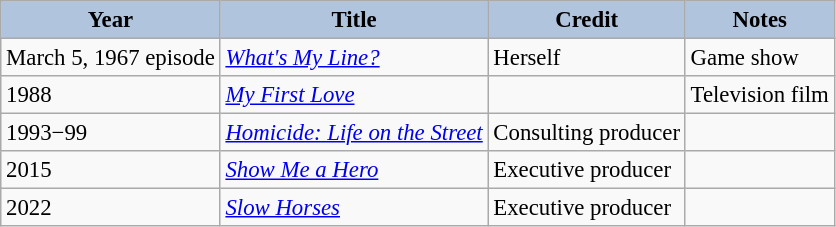<table class="wikitable" style="font-size:95%;">
<tr>
<th style="background:#B0C4DE;">Year</th>
<th style="background:#B0C4DE;">Title</th>
<th style="background:#B0C4DE;">Credit</th>
<th style="background:#B0C4DE;">Notes</th>
</tr>
<tr>
<td>March 5, 1967 episode</td>
<td><em><a href='#'>What's My Line?</a></em></td>
<td>Herself</td>
<td>Game show</td>
</tr>
<tr>
<td>1988</td>
<td><em><a href='#'>My First Love</a></em></td>
<td></td>
<td>Television film</td>
</tr>
<tr>
<td>1993−99</td>
<td><em><a href='#'>Homicide: Life on the Street</a></em></td>
<td>Consulting producer</td>
<td></td>
</tr>
<tr>
<td>2015</td>
<td><em><a href='#'>Show Me a Hero</a></em></td>
<td>Executive producer</td>
<td></td>
</tr>
<tr>
<td>2022</td>
<td><em><a href='#'>Slow Horses</a></em></td>
<td>Executive producer</td>
<td></td>
</tr>
</table>
